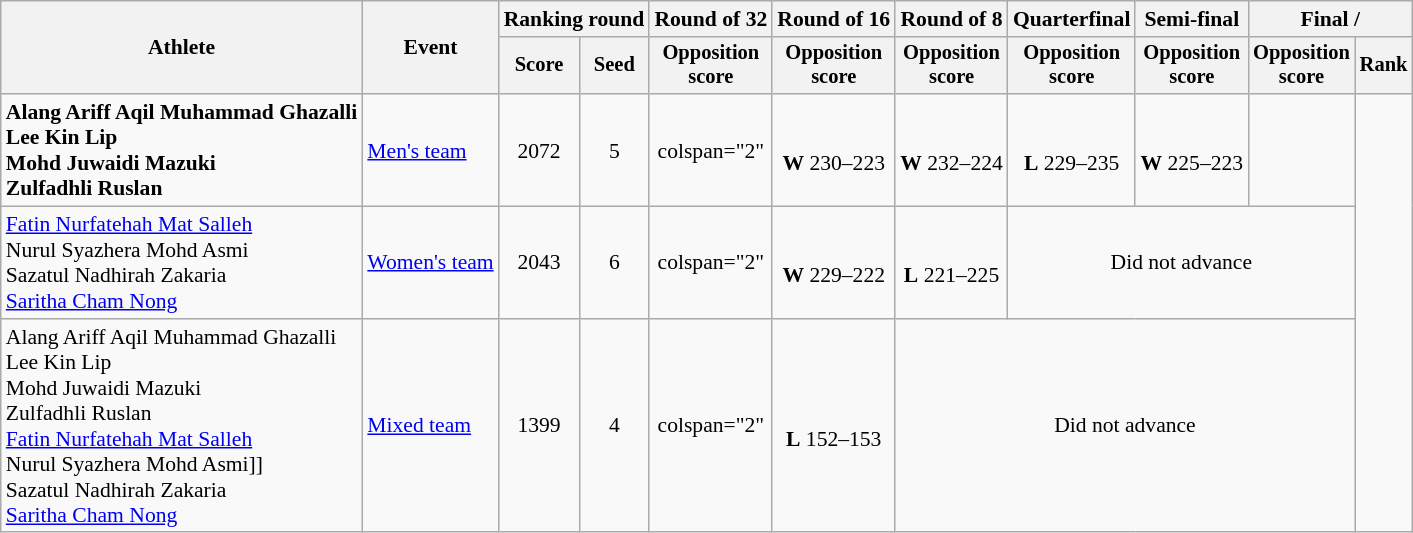<table class="wikitable" style="text-align:center;font-size:90%">
<tr>
<th rowspan="2">Athlete</th>
<th rowspan="2">Event</th>
<th colspan="2">Ranking round</th>
<th>Round of 32</th>
<th>Round of 16</th>
<th>Round of 8</th>
<th>Quarterfinal</th>
<th>Semi-final</th>
<th colspan="2">Final / </th>
</tr>
<tr style="font-size:95%">
<th>Score</th>
<th>Seed</th>
<th>Opposition<br>score</th>
<th>Opposition<br>score</th>
<th>Opposition<br>score</th>
<th>Opposition<br>score</th>
<th>Opposition<br>score</th>
<th>Opposition<br>score</th>
<th>Rank</th>
</tr>
<tr>
<td align="left"><strong>Alang Ariff Aqil Muhammad Ghazalli<br>Lee Kin Lip<br>Mohd Juwaidi Mazuki<br>Zulfadhli Ruslan</strong></td>
<td align="left"><a href='#'>Men's team</a></td>
<td>2072</td>
<td>5 <strong></strong></td>
<td>colspan="2" </td>
<td><br><strong>W</strong> 230–223</td>
<td><br><strong>W</strong> 232–224</td>
<td><br><strong>L</strong> 229–235</td>
<td><br><strong>W</strong> 225–223</td>
<td></td>
</tr>
<tr>
<td align="left"><a href='#'>Fatin Nurfatehah Mat Salleh</a><br>Nurul Syazhera Mohd Asmi<br>Sazatul Nadhirah Zakaria<br><a href='#'>Saritha Cham Nong</a></td>
<td align="left"><a href='#'>Women's team</a></td>
<td>2043</td>
<td>6 <strong></strong></td>
<td>colspan="2" </td>
<td><br><strong>W</strong> 229–222</td>
<td><br><strong>L</strong> 221–225</td>
<td colspan="3">Did not advance</td>
</tr>
<tr>
<td align="left">Alang Ariff Aqil Muhammad Ghazalli<br>Lee Kin Lip<br>Mohd Juwaidi Mazuki<br>Zulfadhli Ruslan<br><a href='#'>Fatin Nurfatehah Mat Salleh</a><br>Nurul Syazhera Mohd Asmi]]<br>Sazatul Nadhirah Zakaria<br><a href='#'>Saritha Cham Nong</a></td>
<td align="left"><a href='#'>Mixed team</a></td>
<td>1399</td>
<td>4 <strong></strong></td>
<td>colspan="2" </td>
<td><br><strong>L</strong> 152–153</td>
<td colspan="4">Did not advance</td>
</tr>
</table>
